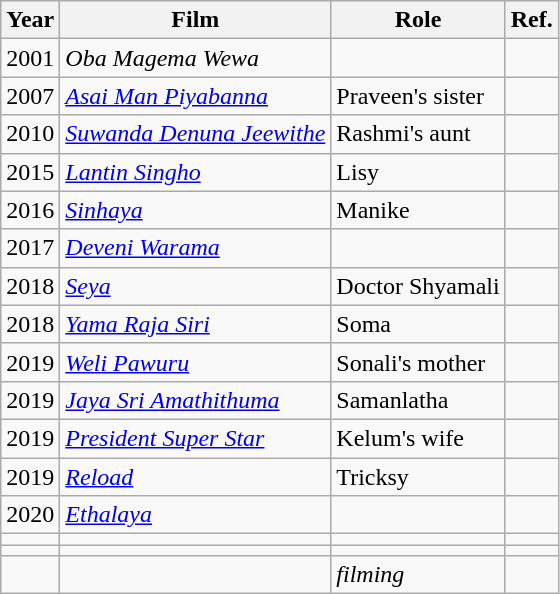<table class="wikitable">
<tr>
<th>Year</th>
<th>Film</th>
<th>Role</th>
<th>Ref.</th>
</tr>
<tr>
<td>2001</td>
<td><em>Oba Magema Wewa</em></td>
<td></td>
<td></td>
</tr>
<tr>
<td>2007</td>
<td><em><a href='#'>Asai Man Piyabanna</a></em></td>
<td>Praveen's sister</td>
<td></td>
</tr>
<tr>
<td>2010</td>
<td><em><a href='#'>Suwanda Denuna Jeewithe</a></em></td>
<td>Rashmi's aunt</td>
<td></td>
</tr>
<tr>
<td>2015</td>
<td><em><a href='#'>Lantin Singho</a></em></td>
<td>Lisy</td>
<td></td>
</tr>
<tr>
<td>2016</td>
<td><em><a href='#'>Sinhaya</a></em></td>
<td>Manike</td>
<td></td>
</tr>
<tr>
<td>2017</td>
<td><em><a href='#'>Deveni Warama</a></em></td>
<td></td>
<td></td>
</tr>
<tr>
<td>2018</td>
<td><em><a href='#'>Seya</a></em></td>
<td>Doctor Shyamali</td>
<td></td>
</tr>
<tr>
<td>2018</td>
<td><em><a href='#'>Yama Raja Siri</a></em></td>
<td>Soma</td>
<td></td>
</tr>
<tr>
<td>2019</td>
<td><em><a href='#'>Weli Pawuru</a></em></td>
<td>Sonali's mother</td>
<td></td>
</tr>
<tr>
<td>2019</td>
<td><em><a href='#'>Jaya Sri Amathithuma</a></em></td>
<td>Samanlatha</td>
<td></td>
</tr>
<tr>
<td>2019</td>
<td><em><a href='#'>President Super Star</a></em></td>
<td>Kelum's wife</td>
<td></td>
</tr>
<tr>
<td>2019</td>
<td><em><a href='#'>Reload</a></em></td>
<td>Tricksy</td>
<td></td>
</tr>
<tr>
<td>2020</td>
<td><em><a href='#'>Ethalaya</a></em></td>
<td></td>
<td></td>
</tr>
<tr>
<td></td>
<td></td>
<td></td>
<td></td>
</tr>
<tr>
<td></td>
<td></td>
<td></td>
<td></td>
</tr>
<tr>
<td></td>
<td></td>
<td><em>filming</em></td>
<td></td>
</tr>
</table>
